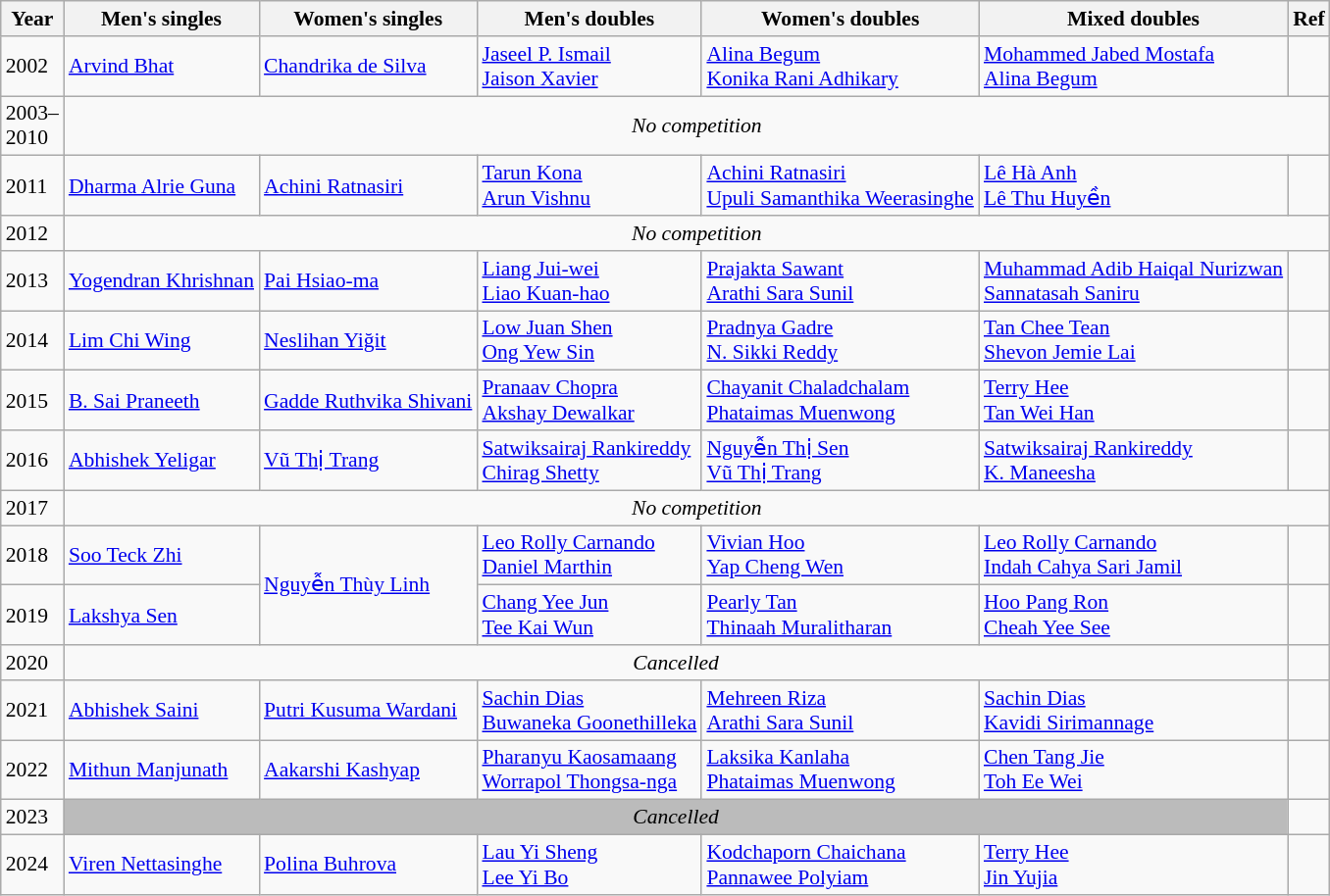<table class=wikitable style="font-size:90%">
<tr>
<th>Year</th>
<th>Men's singles</th>
<th>Women's singles</th>
<th>Men's doubles</th>
<th>Women's doubles</th>
<th>Mixed doubles</th>
<th>Ref</th>
</tr>
<tr>
<td>2002</td>
<td> <a href='#'>Arvind Bhat</a></td>
<td> <a href='#'>Chandrika de Silva</a></td>
<td> <a href='#'>Jaseel P. Ismail</a><br> <a href='#'>Jaison Xavier</a></td>
<td> <a href='#'>Alina Begum</a><br> <a href='#'>Konika Rani Adhikary</a></td>
<td> <a href='#'>Mohammed Jabed Mostafa</a><br> <a href='#'>Alina Begum</a></td>
<td></td>
</tr>
<tr>
<td>2003–<br>2010</td>
<td colspan=6 align=center><em>No competition</em></td>
</tr>
<tr>
<td>2011</td>
<td> <a href='#'>Dharma Alrie Guna</a></td>
<td> <a href='#'>Achini Ratnasiri</a></td>
<td> <a href='#'>Tarun Kona</a><br> <a href='#'>Arun Vishnu</a></td>
<td> <a href='#'>Achini Ratnasiri</a><br> <a href='#'>Upuli Samanthika Weerasinghe</a></td>
<td> <a href='#'>Lê Hà Anh</a><br> <a href='#'>Lê Thu Huyền</a></td>
<td></td>
</tr>
<tr>
<td>2012</td>
<td colspan=6 align=center><em>No competition</em></td>
</tr>
<tr>
<td>2013</td>
<td> <a href='#'>Yogendran Khrishnan</a></td>
<td> <a href='#'>Pai Hsiao-ma</a></td>
<td> <a href='#'>Liang Jui-wei</a><br> <a href='#'>Liao Kuan-hao</a></td>
<td> <a href='#'>Prajakta Sawant</a><br> <a href='#'>Arathi Sara Sunil</a></td>
<td> <a href='#'>Muhammad Adib Haiqal Nurizwan</a><br> <a href='#'>Sannatasah Saniru</a></td>
<td></td>
</tr>
<tr>
<td>2014</td>
<td> <a href='#'>Lim Chi Wing</a></td>
<td> <a href='#'>Neslihan Yiğit</a></td>
<td> <a href='#'>Low Juan Shen</a><br> <a href='#'>Ong Yew Sin</a></td>
<td> <a href='#'>Pradnya Gadre</a><br> <a href='#'>N. Sikki Reddy</a></td>
<td> <a href='#'>Tan Chee Tean</a><br> <a href='#'>Shevon Jemie Lai</a></td>
<td></td>
</tr>
<tr>
<td>2015</td>
<td> <a href='#'>B. Sai Praneeth</a></td>
<td> <a href='#'>Gadde Ruthvika Shivani</a></td>
<td> <a href='#'>Pranaav Chopra</a><br> <a href='#'>Akshay Dewalkar</a></td>
<td> <a href='#'>Chayanit Chaladchalam</a><br> <a href='#'>Phataimas Muenwong</a></td>
<td> <a href='#'>Terry Hee</a><br> <a href='#'>Tan Wei Han</a></td>
<td></td>
</tr>
<tr>
<td>2016</td>
<td> <a href='#'>Abhishek Yeligar</a></td>
<td> <a href='#'>Vũ Thị Trang</a></td>
<td> <a href='#'>Satwiksairaj Rankireddy</a><br> <a href='#'>Chirag Shetty</a></td>
<td> <a href='#'>Nguyễn Thị Sen</a><br> <a href='#'>Vũ Thị Trang</a></td>
<td> <a href='#'>Satwiksairaj Rankireddy</a><br> <a href='#'>K. Maneesha</a></td>
<td></td>
</tr>
<tr>
<td>2017</td>
<td colspan=6 align=center><em>No competition</em></td>
</tr>
<tr>
<td>2018</td>
<td> <a href='#'>Soo Teck Zhi</a></td>
<td rowspan=2> <a href='#'>Nguyễn Thùy Linh</a></td>
<td> <a href='#'>Leo Rolly Carnando</a><br> <a href='#'>Daniel Marthin</a></td>
<td> <a href='#'>Vivian Hoo</a><br> <a href='#'>Yap Cheng Wen</a></td>
<td> <a href='#'>Leo Rolly Carnando</a><br> <a href='#'>Indah Cahya Sari Jamil</a></td>
<td></td>
</tr>
<tr>
<td>2019</td>
<td> <a href='#'>Lakshya Sen</a></td>
<td> <a href='#'>Chang Yee Jun</a><br> <a href='#'>Tee Kai Wun</a></td>
<td> <a href='#'>Pearly Tan</a><br> <a href='#'>Thinaah Muralitharan</a></td>
<td> <a href='#'>Hoo Pang Ron</a><br> <a href='#'>Cheah Yee See</a></td>
<td></td>
</tr>
<tr>
<td>2020</td>
<td colspan="5" align="center"><em>Cancelled</em></td>
<td></td>
</tr>
<tr>
<td>2021</td>
<td> <a href='#'>Abhishek Saini</a></td>
<td> <a href='#'>Putri Kusuma Wardani</a></td>
<td> <a href='#'>Sachin Dias</a><br> <a href='#'>Buwaneka Goonethilleka</a></td>
<td> <a href='#'>Mehreen Riza</a><br> <a href='#'>Arathi Sara Sunil</a></td>
<td> <a href='#'>Sachin Dias</a><br> <a href='#'>Kavidi Sirimannage</a></td>
<td></td>
</tr>
<tr>
<td>2022</td>
<td> <a href='#'>Mithun Manjunath</a></td>
<td> <a href='#'>Aakarshi Kashyap</a></td>
<td> <a href='#'>Pharanyu Kaosamaang</a><br> <a href='#'>Worrapol Thongsa-nga</a></td>
<td> <a href='#'>Laksika Kanlaha</a><br> <a href='#'>Phataimas Muenwong</a></td>
<td> <a href='#'>Chen Tang Jie</a><br> <a href='#'>Toh Ee Wei</a></td>
<td></td>
</tr>
<tr>
<td>2023</td>
<td align="center" bgcolor="#BBBBBB" colspan="5"><em>Cancelled</em></td>
<td></td>
</tr>
<tr>
<td>2024</td>
<td> <a href='#'>Viren Nettasinghe</a></td>
<td> <a href='#'>Polina Buhrova</a></td>
<td> <a href='#'>Lau Yi Sheng</a><br> <a href='#'>Lee Yi Bo</a></td>
<td> <a href='#'>Kodchaporn Chaichana</a><br> <a href='#'>Pannawee Polyiam</a></td>
<td> <a href='#'>Terry Hee</a><br> <a href='#'>Jin Yujia</a></td>
<td></td>
</tr>
</table>
